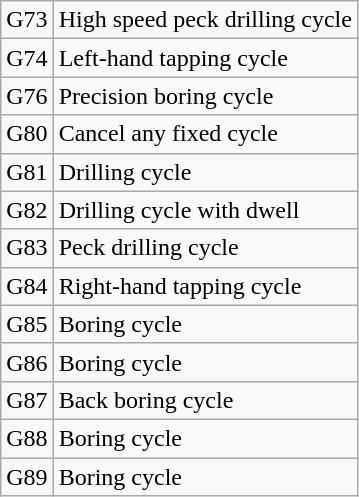<table class="wikitable">
<tr>
<td>G73</td>
<td>High speed peck drilling cycle</td>
</tr>
<tr>
<td>G74</td>
<td>Left-hand tapping cycle</td>
</tr>
<tr>
<td>G76</td>
<td>Precision boring cycle</td>
</tr>
<tr>
<td>G80</td>
<td>Cancel any fixed cycle</td>
</tr>
<tr>
<td>G81</td>
<td>Drilling cycle</td>
</tr>
<tr>
<td>G82</td>
<td>Drilling cycle with dwell</td>
</tr>
<tr>
<td>G83</td>
<td>Peck drilling cycle</td>
</tr>
<tr>
<td>G84</td>
<td>Right-hand tapping cycle</td>
</tr>
<tr>
<td>G85</td>
<td>Boring cycle</td>
</tr>
<tr>
<td>G86</td>
<td>Boring cycle</td>
</tr>
<tr>
<td>G87</td>
<td>Back boring cycle</td>
</tr>
<tr>
<td>G88</td>
<td>Boring cycle</td>
</tr>
<tr>
<td>G89</td>
<td>Boring cycle</td>
</tr>
</table>
